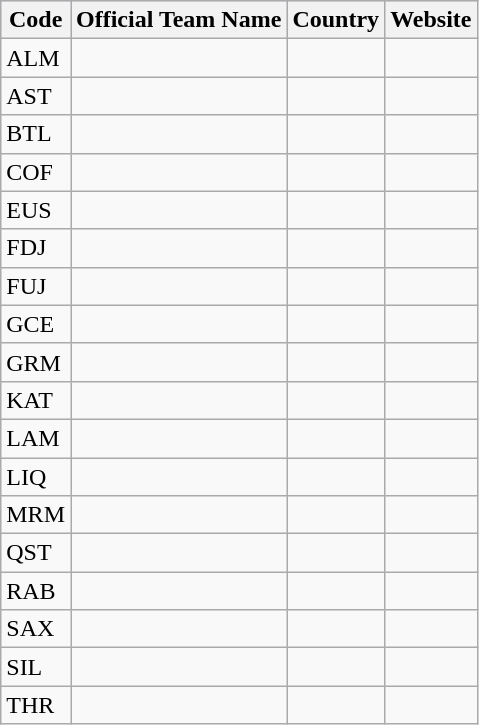<table class="wikitable">
<tr style="background:#ccccff;">
<th>Code</th>
<th>Official Team Name</th>
<th>Country</th>
<th>Website</th>
</tr>
<tr>
<td>ALM</td>
<td></td>
<td></td>
<td> </td>
</tr>
<tr>
<td>AST</td>
<td></td>
<td></td>
<td></td>
</tr>
<tr>
<td>BTL</td>
<td></td>
<td></td>
<td></td>
</tr>
<tr>
<td>COF</td>
<td></td>
<td></td>
<td></td>
</tr>
<tr>
<td>EUS</td>
<td></td>
<td></td>
<td></td>
</tr>
<tr>
<td>FDJ</td>
<td></td>
<td></td>
<td></td>
</tr>
<tr>
<td>FUJ</td>
<td></td>
<td></td>
<td> </td>
</tr>
<tr>
<td>GCE</td>
<td></td>
<td></td>
<td></td>
</tr>
<tr>
<td>GRM</td>
<td></td>
<td></td>
<td> </td>
</tr>
<tr>
<td>KAT</td>
<td></td>
<td></td>
<td></td>
</tr>
<tr>
<td>LAM</td>
<td></td>
<td></td>
<td></td>
</tr>
<tr>
<td>LIQ</td>
<td></td>
<td></td>
<td></td>
</tr>
<tr>
<td>MRM</td>
<td></td>
<td></td>
<td></td>
</tr>
<tr>
<td>QST</td>
<td></td>
<td></td>
<td></td>
</tr>
<tr>
<td>RAB</td>
<td></td>
<td></td>
<td></td>
</tr>
<tr>
<td>SAX</td>
<td></td>
<td></td>
<td></td>
</tr>
<tr>
<td>SIL</td>
<td></td>
<td></td>
<td></td>
</tr>
<tr>
<td>THR</td>
<td></td>
<td></td>
<td> </td>
</tr>
</table>
